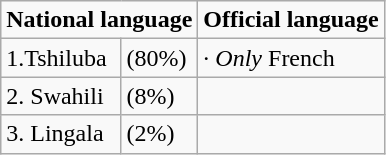<table class="wikitable">
<tr>
<td colspan="2"><strong>National  language</strong></td>
<td><strong>Official language</strong></td>
</tr>
<tr>
<td>1.Tshiluba</td>
<td>(80%)</td>
<td>·       <em>Only</em> French</td>
</tr>
<tr>
<td>2.      Swahili</td>
<td>(8%)</td>
<td></td>
</tr>
<tr>
<td>3.      Lingala</td>
<td>(2%)</td>
<td></td>
</tr>
</table>
